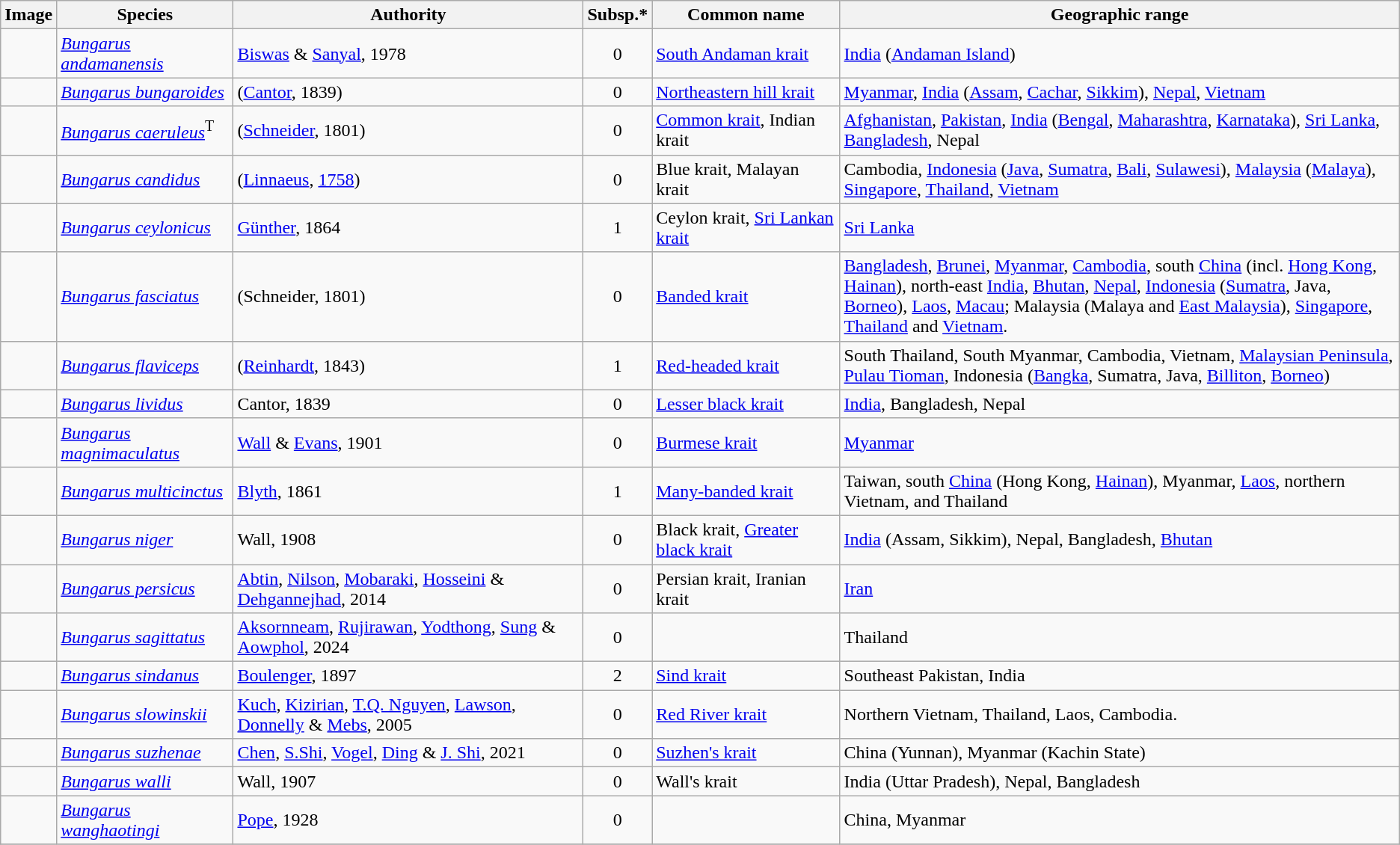<table class="wikitable">
<tr>
<th>Image</th>
<th>Species</th>
<th>Authority</th>
<th>Subsp.*</th>
<th>Common name</th>
<th>Geographic range</th>
</tr>
<tr>
<td></td>
<td><em><a href='#'>Bungarus andamanensis</a></em></td>
<td><a href='#'>Biswas</a> & <a href='#'>Sanyal</a>, 1978</td>
<td align="center">0</td>
<td><a href='#'>South Andaman krait</a></td>
<td style="width:40%"><a href='#'>India</a> (<a href='#'>Andaman Island</a>)</td>
</tr>
<tr>
<td></td>
<td><em><a href='#'>Bungarus bungaroides</a></em></td>
<td>(<a href='#'>Cantor</a>, 1839)</td>
<td align="center">0</td>
<td><a href='#'>Northeastern hill krait</a></td>
<td><a href='#'>Myanmar</a>, <a href='#'>India</a> (<a href='#'>Assam</a>, <a href='#'>Cachar</a>, <a href='#'>Sikkim</a>), <a href='#'>Nepal</a>, <a href='#'>Vietnam</a></td>
</tr>
<tr>
<td></td>
<td><em><a href='#'>Bungarus caeruleus</a></em><span><sup>T</sup></span></td>
<td>(<a href='#'>Schneider</a>, 1801)</td>
<td align="center">0</td>
<td><a href='#'>Common krait</a>, Indian krait</td>
<td><a href='#'>Afghanistan</a>, <a href='#'>Pakistan</a>, <a href='#'>India</a> (<a href='#'>Bengal</a>, <a href='#'>Maharashtra</a>, <a href='#'>Karnataka</a>), <a href='#'>Sri Lanka</a>, <a href='#'>Bangladesh</a>, Nepal</td>
</tr>
<tr>
<td></td>
<td><em><a href='#'>Bungarus candidus</a></em></td>
<td>(<a href='#'>Linnaeus</a>, <a href='#'>1758</a>)</td>
<td align="center">0</td>
<td>Blue krait, Malayan krait</td>
<td>Cambodia, <a href='#'>Indonesia</a> (<a href='#'>Java</a>, <a href='#'>Sumatra</a>, <a href='#'>Bali</a>, <a href='#'>Sulawesi</a>), <a href='#'>Malaysia</a> (<a href='#'>Malaya</a>), <a href='#'>Singapore</a>, <a href='#'>Thailand</a>, <a href='#'>Vietnam</a></td>
</tr>
<tr>
<td></td>
<td><em><a href='#'>Bungarus ceylonicus</a></em></td>
<td><a href='#'>Günther</a>, 1864</td>
<td align="center">1</td>
<td>Ceylon krait, <a href='#'>Sri Lankan krait</a></td>
<td><a href='#'>Sri Lanka</a></td>
</tr>
<tr>
<td></td>
<td><em><a href='#'>Bungarus fasciatus</a></em></td>
<td>(Schneider, 1801)</td>
<td align="center">0</td>
<td><a href='#'>Banded krait</a></td>
<td><a href='#'>Bangladesh</a>, <a href='#'>Brunei</a>, <a href='#'>Myanmar</a>, <a href='#'>Cambodia</a>, south <a href='#'>China</a> (incl. <a href='#'>Hong Kong</a>, <a href='#'>Hainan</a>), north-east <a href='#'>India</a>, <a href='#'>Bhutan</a>, <a href='#'>Nepal</a>, <a href='#'>Indonesia</a> (<a href='#'>Sumatra</a>, Java, <a href='#'>Borneo</a>), <a href='#'>Laos</a>, <a href='#'>Macau</a>; Malaysia (Malaya and <a href='#'>East Malaysia</a>), <a href='#'>Singapore</a>, <a href='#'>Thailand</a> and <a href='#'>Vietnam</a>.</td>
</tr>
<tr>
<td></td>
<td><em><a href='#'>Bungarus flaviceps</a></em></td>
<td>(<a href='#'>Reinhardt</a>, 1843)</td>
<td align="center">1</td>
<td><a href='#'>Red-headed krait</a></td>
<td>South Thailand, South Myanmar, Cambodia, Vietnam, <a href='#'>Malaysian Peninsula</a>, <a href='#'>Pulau Tioman</a>, Indonesia (<a href='#'>Bangka</a>, Sumatra, Java, <a href='#'>Billiton</a>, <a href='#'>Borneo</a>)</td>
</tr>
<tr>
<td></td>
<td><em><a href='#'>Bungarus lividus</a></em></td>
<td>Cantor, 1839</td>
<td align="center">0</td>
<td><a href='#'>Lesser black krait</a></td>
<td><a href='#'>India</a>, Bangladesh, Nepal</td>
</tr>
<tr>
<td></td>
<td><em><a href='#'>Bungarus magnimaculatus</a></em></td>
<td><a href='#'>Wall</a> & <a href='#'>Evans</a>, 1901</td>
<td align="center">0</td>
<td><a href='#'>Burmese krait</a></td>
<td><a href='#'>Myanmar</a></td>
</tr>
<tr>
<td></td>
<td><em><a href='#'>Bungarus multicinctus</a></em></td>
<td><a href='#'>Blyth</a>, 1861</td>
<td align="center">1</td>
<td><a href='#'>Many-banded krait</a></td>
<td>Taiwan, south <a href='#'>China</a> (Hong Kong, <a href='#'>Hainan</a>), Myanmar, <a href='#'>Laos</a>, northern Vietnam, and Thailand</td>
</tr>
<tr>
<td></td>
<td><em><a href='#'>Bungarus niger</a></em></td>
<td>Wall, 1908</td>
<td align="center">0</td>
<td>Black krait, <a href='#'>Greater black krait</a></td>
<td><a href='#'>India</a> (Assam, Sikkim), Nepal, Bangladesh, <a href='#'>Bhutan</a></td>
</tr>
<tr>
<td></td>
<td><em><a href='#'>Bungarus persicus</a></em></td>
<td><a href='#'>Abtin</a>, <a href='#'>Nilson</a>, <a href='#'>Mobaraki</a>, <a href='#'>Hosseini</a> & <a href='#'>Dehgannejhad</a>, 2014</td>
<td align="center">0</td>
<td>Persian krait, Iranian krait</td>
<td><a href='#'>Iran</a></td>
</tr>
<tr>
<td></td>
<td><em><a href='#'>Bungarus sagittatus</a></em></td>
<td><a href='#'>Aksornneam</a>, <a href='#'>Rujirawan</a>, <a href='#'>Yodthong</a>, <a href='#'>Sung</a> & <a href='#'>Aowphol</a>, 2024</td>
<td align="center">0</td>
<td></td>
<td>Thailand</td>
</tr>
<tr>
<td></td>
<td><em><a href='#'>Bungarus sindanus</a></em></td>
<td><a href='#'>Boulenger</a>, 1897</td>
<td align="center">2</td>
<td><a href='#'>Sind krait</a></td>
<td>Southeast Pakistan, India</td>
</tr>
<tr>
<td></td>
<td><em><a href='#'>Bungarus slowinskii</a></em> </td>
<td><a href='#'>Kuch</a>, <a href='#'>Kizirian</a>, <a href='#'>T.Q. Nguyen</a>, <a href='#'>Lawson</a>, <a href='#'>Donnelly</a> & <a href='#'>Mebs</a>, 2005</td>
<td align="center">0</td>
<td><a href='#'>Red River krait</a></td>
<td>Northern Vietnam, Thailand, Laos, Cambodia.</td>
</tr>
<tr>
<td></td>
<td><em><a href='#'>Bungarus suzhenae</a></em></td>
<td><a href='#'>Chen</a>, <a href='#'>S.Shi</a>, <a href='#'>Vogel</a>, <a href='#'>Ding</a> & <a href='#'>J. Shi</a>, 2021</td>
<td align="center">0</td>
<td><a href='#'>Suzhen's krait</a></td>
<td>China (Yunnan), Myanmar (Kachin State)</td>
</tr>
<tr>
<td></td>
<td><em><a href='#'>Bungarus walli</a></em></td>
<td>Wall, 1907</td>
<td align="center">0</td>
<td>Wall's krait</td>
<td>India (Uttar Pradesh), Nepal, Bangladesh</td>
</tr>
<tr>
<td></td>
<td><em><a href='#'>Bungarus wanghaotingi</a></em></td>
<td><a href='#'>Pope</a>, 1928</td>
<td align="center">0</td>
<td></td>
<td>China, Myanmar</td>
</tr>
<tr>
</tr>
</table>
